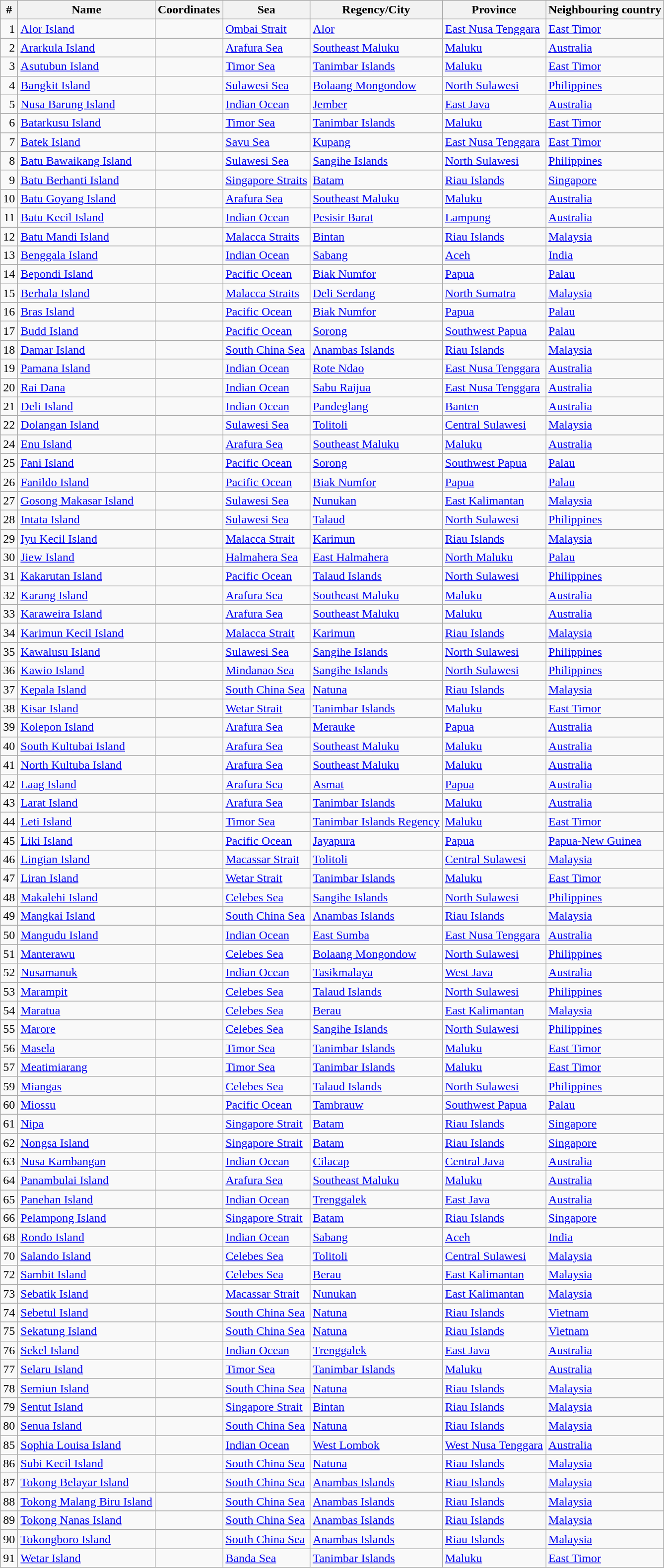<table class="wikitable sortable">
<tr>
<th>#</th>
<th>Name</th>
<th>Coordinates</th>
<th>Sea</th>
<th>Regency/City</th>
<th>Province</th>
<th>Neighbouring country</th>
</tr>
<tr>
<td align="right">1</td>
<td><a href='#'>Alor Island</a></td>
<td></td>
<td><a href='#'>Ombai Strait</a></td>
<td><a href='#'>Alor</a></td>
<td><a href='#'>East Nusa Tenggara</a></td>
<td><a href='#'>East Timor</a></td>
</tr>
<tr>
<td align="right">2</td>
<td><a href='#'>Ararkula Island</a></td>
<td></td>
<td><a href='#'>Arafura Sea</a></td>
<td><a href='#'>Southeast Maluku</a></td>
<td><a href='#'>Maluku</a></td>
<td><a href='#'>Australia</a></td>
</tr>
<tr>
<td align="right">3</td>
<td><a href='#'>Asutubun Island</a></td>
<td></td>
<td><a href='#'>Timor Sea</a></td>
<td><a href='#'>Tanimbar Islands</a></td>
<td><a href='#'>Maluku</a></td>
<td><a href='#'>East Timor</a></td>
</tr>
<tr>
<td align="right">4</td>
<td><a href='#'>Bangkit Island</a></td>
<td></td>
<td><a href='#'>Sulawesi Sea</a></td>
<td><a href='#'>Bolaang Mongondow</a></td>
<td><a href='#'>North Sulawesi</a></td>
<td><a href='#'>Philippines</a></td>
</tr>
<tr>
<td align="right">5</td>
<td><a href='#'>Nusa Barung Island</a></td>
<td></td>
<td><a href='#'>Indian Ocean</a></td>
<td><a href='#'>Jember</a></td>
<td><a href='#'>East Java</a></td>
<td><a href='#'>Australia</a></td>
</tr>
<tr>
<td align="right">6</td>
<td><a href='#'>Batarkusu Island</a></td>
<td></td>
<td><a href='#'>Timor Sea</a></td>
<td><a href='#'>Tanimbar Islands</a></td>
<td><a href='#'>Maluku</a></td>
<td><a href='#'>East Timor</a></td>
</tr>
<tr>
<td align="right">7</td>
<td><a href='#'>Batek Island</a></td>
<td></td>
<td><a href='#'>Savu Sea</a></td>
<td><a href='#'>Kupang</a></td>
<td><a href='#'>East Nusa Tenggara</a></td>
<td><a href='#'>East Timor</a></td>
</tr>
<tr>
<td align="right">8</td>
<td><a href='#'>Batu Bawaikang Island</a></td>
<td></td>
<td><a href='#'>Sulawesi Sea</a></td>
<td><a href='#'>Sangihe Islands</a></td>
<td><a href='#'>North Sulawesi</a></td>
<td><a href='#'>Philippines</a></td>
</tr>
<tr>
<td align="right">9</td>
<td><a href='#'>Batu Berhanti Island</a></td>
<td></td>
<td><a href='#'>Singapore Straits</a></td>
<td><a href='#'>Batam</a></td>
<td><a href='#'>Riau Islands</a></td>
<td><a href='#'>Singapore</a></td>
</tr>
<tr>
<td align="right">10</td>
<td><a href='#'>Batu Goyang Island</a></td>
<td></td>
<td><a href='#'>Arafura Sea</a></td>
<td><a href='#'>Southeast Maluku</a></td>
<td><a href='#'>Maluku</a></td>
<td><a href='#'>Australia</a></td>
</tr>
<tr>
<td align="right">11</td>
<td><a href='#'>Batu Kecil Island</a></td>
<td></td>
<td><a href='#'>Indian Ocean</a></td>
<td><a href='#'>Pesisir Barat</a></td>
<td><a href='#'>Lampung</a></td>
<td><a href='#'>Australia</a></td>
</tr>
<tr>
<td align="right">12</td>
<td><a href='#'>Batu Mandi Island</a></td>
<td></td>
<td><a href='#'>Malacca Straits</a></td>
<td><a href='#'>Bintan</a></td>
<td><a href='#'>Riau Islands</a></td>
<td><a href='#'>Malaysia</a></td>
</tr>
<tr>
<td align="right">13</td>
<td><a href='#'>Benggala Island</a></td>
<td></td>
<td><a href='#'>Indian Ocean</a></td>
<td><a href='#'>Sabang</a></td>
<td><a href='#'>Aceh</a></td>
<td><a href='#'>India</a></td>
</tr>
<tr>
<td align="right">14</td>
<td><a href='#'>Bepondi Island</a></td>
<td></td>
<td><a href='#'>Pacific Ocean</a></td>
<td><a href='#'>Biak Numfor</a></td>
<td><a href='#'>Papua</a></td>
<td><a href='#'>Palau</a></td>
</tr>
<tr>
<td align="right">15</td>
<td><a href='#'>Berhala Island</a></td>
<td></td>
<td><a href='#'>Malacca Straits</a></td>
<td><a href='#'>Deli Serdang</a></td>
<td><a href='#'>North Sumatra</a></td>
<td><a href='#'>Malaysia</a></td>
</tr>
<tr>
<td align="right">16</td>
<td><a href='#'>Bras Island</a></td>
<td></td>
<td><a href='#'>Pacific Ocean</a></td>
<td><a href='#'>Biak Numfor</a></td>
<td><a href='#'>Papua</a></td>
<td><a href='#'>Palau</a></td>
</tr>
<tr>
<td align="right">17</td>
<td><a href='#'>Budd Island</a></td>
<td></td>
<td><a href='#'>Pacific Ocean</a></td>
<td><a href='#'>Sorong</a></td>
<td><a href='#'>Southwest Papua</a></td>
<td><a href='#'>Palau</a></td>
</tr>
<tr>
<td align="right">18</td>
<td><a href='#'>Damar Island</a></td>
<td></td>
<td><a href='#'>South China Sea</a></td>
<td><a href='#'>Anambas Islands</a></td>
<td><a href='#'>Riau Islands</a></td>
<td><a href='#'>Malaysia</a></td>
</tr>
<tr>
<td align="right">19</td>
<td><a href='#'>Pamana Island</a></td>
<td></td>
<td><a href='#'>Indian Ocean</a></td>
<td><a href='#'>Rote Ndao</a></td>
<td><a href='#'>East Nusa Tenggara</a></td>
<td><a href='#'>Australia</a></td>
</tr>
<tr>
<td align="right">20</td>
<td><a href='#'>Rai Dana</a></td>
<td></td>
<td><a href='#'>Indian Ocean</a></td>
<td><a href='#'>Sabu Raijua</a></td>
<td><a href='#'>East Nusa Tenggara</a></td>
<td><a href='#'>Australia</a></td>
</tr>
<tr>
<td align="right">21</td>
<td><a href='#'>Deli Island</a></td>
<td></td>
<td><a href='#'>Indian Ocean</a></td>
<td><a href='#'>Pandeglang</a></td>
<td><a href='#'>Banten</a></td>
<td><a href='#'>Australia</a></td>
</tr>
<tr>
<td align="right">22</td>
<td><a href='#'>Dolangan Island</a></td>
<td></td>
<td><a href='#'>Sulawesi Sea</a></td>
<td><a href='#'>Tolitoli</a></td>
<td><a href='#'>Central Sulawesi</a></td>
<td><a href='#'>Malaysia</a></td>
</tr>
<tr>
<td align="right">24</td>
<td><a href='#'>Enu Island</a></td>
<td></td>
<td><a href='#'>Arafura Sea</a></td>
<td><a href='#'>Southeast Maluku</a></td>
<td><a href='#'>Maluku</a></td>
<td><a href='#'>Australia</a></td>
</tr>
<tr>
<td align="right">25</td>
<td><a href='#'>Fani Island</a></td>
<td></td>
<td><a href='#'>Pacific Ocean</a></td>
<td><a href='#'>Sorong</a></td>
<td><a href='#'>Southwest Papua</a></td>
<td><a href='#'>Palau</a></td>
</tr>
<tr>
<td align="right">26</td>
<td><a href='#'>Fanildo Island</a></td>
<td></td>
<td><a href='#'>Pacific Ocean</a></td>
<td><a href='#'>Biak Numfor</a></td>
<td><a href='#'>Papua</a></td>
<td><a href='#'>Palau</a></td>
</tr>
<tr>
<td align="right">27</td>
<td><a href='#'>Gosong Makasar Island</a></td>
<td></td>
<td><a href='#'>Sulawesi Sea</a></td>
<td><a href='#'>Nunukan</a></td>
<td><a href='#'>East Kalimantan</a></td>
<td><a href='#'>Malaysia</a></td>
</tr>
<tr>
<td align="right">28</td>
<td><a href='#'>Intata Island</a></td>
<td></td>
<td><a href='#'>Sulawesi Sea</a></td>
<td><a href='#'>Talaud</a></td>
<td><a href='#'>North Sulawesi</a></td>
<td><a href='#'>Philippines</a></td>
</tr>
<tr>
<td align="right">29</td>
<td><a href='#'>Iyu Kecil Island</a></td>
<td></td>
<td><a href='#'>Malacca Strait</a></td>
<td><a href='#'>Karimun</a></td>
<td><a href='#'>Riau Islands</a></td>
<td><a href='#'>Malaysia</a></td>
</tr>
<tr>
<td align="right">30</td>
<td><a href='#'>Jiew Island</a></td>
<td></td>
<td><a href='#'>Halmahera Sea</a></td>
<td><a href='#'>East Halmahera</a></td>
<td><a href='#'>North Maluku</a></td>
<td><a href='#'>Palau</a></td>
</tr>
<tr>
<td align="right">31</td>
<td><a href='#'>Kakarutan Island</a></td>
<td></td>
<td><a href='#'>Pacific Ocean</a></td>
<td><a href='#'>Talaud Islands</a></td>
<td><a href='#'>North Sulawesi</a></td>
<td><a href='#'>Philippines</a></td>
</tr>
<tr>
<td align="right">32</td>
<td><a href='#'>Karang Island</a></td>
<td></td>
<td><a href='#'>Arafura Sea</a></td>
<td><a href='#'>Southeast Maluku</a></td>
<td><a href='#'>Maluku</a></td>
<td><a href='#'>Australia</a></td>
</tr>
<tr>
<td align="right">33</td>
<td><a href='#'>Karaweira Island</a></td>
<td></td>
<td><a href='#'>Arafura Sea</a></td>
<td><a href='#'>Southeast Maluku</a></td>
<td><a href='#'>Maluku</a></td>
<td><a href='#'>Australia</a></td>
</tr>
<tr>
<td align="right">34</td>
<td><a href='#'>Karimun Kecil Island</a></td>
<td></td>
<td><a href='#'>Malacca Strait</a></td>
<td><a href='#'>Karimun</a></td>
<td><a href='#'>Riau Islands</a></td>
<td><a href='#'>Malaysia</a></td>
</tr>
<tr>
<td align="right">35</td>
<td><a href='#'>Kawalusu Island</a></td>
<td></td>
<td><a href='#'>Sulawesi Sea</a></td>
<td><a href='#'>Sangihe Islands</a></td>
<td><a href='#'>North Sulawesi</a></td>
<td><a href='#'>Philippines</a></td>
</tr>
<tr>
<td align="right">36</td>
<td><a href='#'>Kawio Island</a></td>
<td></td>
<td><a href='#'>Mindanao Sea</a></td>
<td><a href='#'>Sangihe Islands</a></td>
<td><a href='#'>North Sulawesi</a></td>
<td><a href='#'>Philippines</a></td>
</tr>
<tr>
<td align="right">37</td>
<td><a href='#'>Kepala Island</a></td>
<td></td>
<td><a href='#'>South China Sea</a></td>
<td><a href='#'>Natuna</a></td>
<td><a href='#'>Riau Islands</a></td>
<td><a href='#'>Malaysia</a></td>
</tr>
<tr>
<td align="right">38</td>
<td><a href='#'>Kisar Island</a></td>
<td></td>
<td><a href='#'>Wetar Strait</a></td>
<td><a href='#'>Tanimbar Islands</a></td>
<td><a href='#'>Maluku</a></td>
<td><a href='#'>East Timor</a></td>
</tr>
<tr>
<td align="right">39</td>
<td><a href='#'>Kolepon Island</a></td>
<td></td>
<td><a href='#'>Arafura Sea</a></td>
<td><a href='#'>Merauke</a></td>
<td><a href='#'>Papua</a></td>
<td><a href='#'>Australia</a></td>
</tr>
<tr>
<td align="right">40</td>
<td><a href='#'>South Kultubai Island</a></td>
<td></td>
<td><a href='#'>Arafura Sea</a></td>
<td><a href='#'>Southeast Maluku</a></td>
<td><a href='#'>Maluku</a></td>
<td><a href='#'>Australia</a></td>
</tr>
<tr>
<td align="right">41</td>
<td><a href='#'>North Kultuba Island</a></td>
<td></td>
<td><a href='#'>Arafura Sea</a></td>
<td><a href='#'>Southeast Maluku</a></td>
<td><a href='#'>Maluku</a></td>
<td><a href='#'>Australia</a></td>
</tr>
<tr>
<td align="right">42</td>
<td><a href='#'>Laag Island</a></td>
<td></td>
<td><a href='#'>Arafura Sea</a></td>
<td><a href='#'>Asmat</a></td>
<td><a href='#'>Papua</a></td>
<td><a href='#'>Australia</a></td>
</tr>
<tr>
<td align="right">43</td>
<td><a href='#'>Larat Island</a></td>
<td></td>
<td><a href='#'>Arafura Sea</a></td>
<td><a href='#'>Tanimbar Islands</a></td>
<td><a href='#'>Maluku</a></td>
<td><a href='#'>Australia</a></td>
</tr>
<tr>
<td align="right">44</td>
<td><a href='#'>Leti Island</a></td>
<td></td>
<td><a href='#'>Timor Sea</a></td>
<td><a href='#'>Tanimbar Islands Regency</a></td>
<td><a href='#'>Maluku</a></td>
<td><a href='#'>East Timor</a></td>
</tr>
<tr>
<td align="right">45</td>
<td><a href='#'>Liki Island</a></td>
<td></td>
<td><a href='#'>Pacific Ocean</a></td>
<td><a href='#'>Jayapura</a></td>
<td><a href='#'>Papua</a></td>
<td><a href='#'>Papua-New Guinea</a></td>
</tr>
<tr>
<td align="right">46</td>
<td><a href='#'>Lingian Island</a></td>
<td></td>
<td><a href='#'>Macassar Strait</a></td>
<td><a href='#'>Tolitoli</a></td>
<td><a href='#'>Central Sulawesi</a></td>
<td><a href='#'>Malaysia</a></td>
</tr>
<tr>
<td align="right">47</td>
<td><a href='#'>Liran Island</a></td>
<td></td>
<td><a href='#'>Wetar Strait</a></td>
<td><a href='#'>Tanimbar Islands</a></td>
<td><a href='#'>Maluku</a></td>
<td><a href='#'>East Timor</a></td>
</tr>
<tr>
<td align="right">48</td>
<td><a href='#'>Makalehi Island</a></td>
<td></td>
<td><a href='#'>Celebes Sea</a></td>
<td><a href='#'>Sangihe Islands</a></td>
<td><a href='#'>North Sulawesi</a></td>
<td><a href='#'>Philippines</a></td>
</tr>
<tr>
<td align="right">49</td>
<td><a href='#'>Mangkai Island</a></td>
<td></td>
<td><a href='#'>South China Sea</a></td>
<td><a href='#'>Anambas Islands</a></td>
<td><a href='#'>Riau Islands</a></td>
<td><a href='#'>Malaysia</a></td>
</tr>
<tr>
<td align="right">50</td>
<td><a href='#'>Mangudu Island</a></td>
<td></td>
<td><a href='#'>Indian Ocean</a></td>
<td><a href='#'>East Sumba</a></td>
<td><a href='#'>East Nusa Tenggara</a></td>
<td><a href='#'>Australia</a></td>
</tr>
<tr>
<td align="right">51</td>
<td><a href='#'>Manterawu</a></td>
<td></td>
<td><a href='#'>Celebes Sea</a></td>
<td><a href='#'>Bolaang Mongondow</a></td>
<td><a href='#'>North Sulawesi</a></td>
<td><a href='#'>Philippines</a></td>
</tr>
<tr>
<td align="right">52</td>
<td><a href='#'>Nusamanuk</a></td>
<td></td>
<td><a href='#'>Indian Ocean</a></td>
<td><a href='#'>Tasikmalaya</a></td>
<td><a href='#'>West Java</a></td>
<td><a href='#'>Australia</a></td>
</tr>
<tr>
<td align="right">53</td>
<td><a href='#'>Marampit</a></td>
<td></td>
<td><a href='#'>Celebes Sea</a></td>
<td><a href='#'>Talaud Islands</a></td>
<td><a href='#'>North Sulawesi</a></td>
<td><a href='#'>Philippines</a></td>
</tr>
<tr>
<td align="right">54</td>
<td><a href='#'>Maratua</a></td>
<td></td>
<td><a href='#'>Celebes Sea</a></td>
<td><a href='#'>Berau</a></td>
<td><a href='#'>East Kalimantan</a></td>
<td><a href='#'>Malaysia</a></td>
</tr>
<tr>
<td align="right">55</td>
<td><a href='#'>Marore</a></td>
<td></td>
<td><a href='#'>Celebes Sea</a></td>
<td><a href='#'>Sangihe Islands</a></td>
<td><a href='#'>North Sulawesi</a></td>
<td><a href='#'>Philippines</a></td>
</tr>
<tr>
<td align="right">56</td>
<td><a href='#'>Masela</a></td>
<td></td>
<td><a href='#'>Timor Sea</a></td>
<td><a href='#'>Tanimbar Islands</a></td>
<td><a href='#'>Maluku</a></td>
<td><a href='#'>East Timor</a></td>
</tr>
<tr>
<td align="right">57</td>
<td><a href='#'>Meatimiarang</a></td>
<td></td>
<td><a href='#'>Timor Sea</a></td>
<td><a href='#'>Tanimbar Islands</a></td>
<td><a href='#'>Maluku</a></td>
<td><a href='#'>East Timor</a></td>
</tr>
<tr>
<td align="right">59</td>
<td><a href='#'>Miangas</a></td>
<td></td>
<td><a href='#'>Celebes Sea</a></td>
<td><a href='#'>Talaud Islands</a></td>
<td><a href='#'>North Sulawesi</a></td>
<td><a href='#'>Philippines</a></td>
</tr>
<tr>
<td align="right">60</td>
<td><a href='#'>Miossu</a></td>
<td></td>
<td><a href='#'>Pacific Ocean</a></td>
<td><a href='#'>Tambrauw</a></td>
<td><a href='#'>Southwest Papua</a></td>
<td><a href='#'>Palau</a></td>
</tr>
<tr>
<td align="right">61</td>
<td><a href='#'>Nipa</a></td>
<td></td>
<td><a href='#'>Singapore Strait</a></td>
<td><a href='#'>Batam</a></td>
<td><a href='#'>Riau Islands</a></td>
<td><a href='#'>Singapore</a></td>
</tr>
<tr>
<td align="right">62</td>
<td><a href='#'>Nongsa Island</a></td>
<td></td>
<td><a href='#'>Singapore Strait</a></td>
<td><a href='#'>Batam</a></td>
<td><a href='#'>Riau Islands</a></td>
<td><a href='#'>Singapore</a></td>
</tr>
<tr>
<td align="right">63</td>
<td><a href='#'>Nusa Kambangan</a></td>
<td></td>
<td><a href='#'>Indian Ocean</a></td>
<td><a href='#'>Cilacap</a></td>
<td><a href='#'>Central Java</a></td>
<td><a href='#'>Australia</a></td>
</tr>
<tr>
<td align="right">64</td>
<td><a href='#'>Panambulai Island</a></td>
<td></td>
<td><a href='#'>Arafura Sea</a></td>
<td><a href='#'>Southeast Maluku</a></td>
<td><a href='#'>Maluku</a></td>
<td><a href='#'>Australia</a></td>
</tr>
<tr>
<td align="right">65</td>
<td><a href='#'>Panehan Island</a></td>
<td></td>
<td><a href='#'>Indian Ocean</a></td>
<td><a href='#'>Trenggalek</a></td>
<td><a href='#'>East Java</a></td>
<td><a href='#'>Australia</a></td>
</tr>
<tr>
<td align="right">66</td>
<td><a href='#'>Pelampong Island</a></td>
<td></td>
<td><a href='#'>Singapore Strait</a></td>
<td><a href='#'>Batam</a></td>
<td><a href='#'>Riau Islands</a></td>
<td><a href='#'>Singapore</a></td>
</tr>
<tr>
<td align="right">68</td>
<td><a href='#'>Rondo Island</a></td>
<td></td>
<td><a href='#'>Indian Ocean</a></td>
<td><a href='#'>Sabang</a></td>
<td><a href='#'>Aceh</a></td>
<td><a href='#'>India</a></td>
</tr>
<tr>
<td align="right">70</td>
<td><a href='#'>Salando Island</a></td>
<td></td>
<td><a href='#'>Celebes Sea</a></td>
<td><a href='#'>Tolitoli</a></td>
<td><a href='#'>Central Sulawesi</a></td>
<td><a href='#'>Malaysia</a></td>
</tr>
<tr>
<td align="right">72</td>
<td><a href='#'>Sambit Island</a></td>
<td></td>
<td><a href='#'>Celebes Sea</a></td>
<td><a href='#'>Berau</a></td>
<td><a href='#'>East Kalimantan</a></td>
<td><a href='#'>Malaysia</a></td>
</tr>
<tr>
<td align="right">73</td>
<td><a href='#'>Sebatik Island</a></td>
<td></td>
<td><a href='#'>Macassar Strait</a></td>
<td><a href='#'>Nunukan</a></td>
<td><a href='#'>East Kalimantan</a></td>
<td><a href='#'>Malaysia</a></td>
</tr>
<tr>
<td align="right">74</td>
<td><a href='#'>Sebetul Island</a></td>
<td></td>
<td><a href='#'>South China Sea</a></td>
<td><a href='#'>Natuna</a></td>
<td><a href='#'>Riau Islands</a></td>
<td><a href='#'>Vietnam</a></td>
</tr>
<tr>
<td align="right">75</td>
<td><a href='#'>Sekatung Island</a></td>
<td></td>
<td><a href='#'>South China Sea</a></td>
<td><a href='#'>Natuna</a></td>
<td><a href='#'>Riau Islands</a></td>
<td><a href='#'>Vietnam</a></td>
</tr>
<tr>
<td align="right">76</td>
<td><a href='#'>Sekel Island</a></td>
<td></td>
<td><a href='#'>Indian Ocean</a></td>
<td><a href='#'>Trenggalek</a></td>
<td><a href='#'>East Java</a></td>
<td><a href='#'>Australia</a></td>
</tr>
<tr>
<td align="right">77</td>
<td><a href='#'>Selaru Island</a></td>
<td></td>
<td><a href='#'>Timor Sea</a></td>
<td><a href='#'>Tanimbar Islands</a></td>
<td><a href='#'>Maluku</a></td>
<td><a href='#'>Australia</a></td>
</tr>
<tr>
<td align="right">78</td>
<td><a href='#'>Semiun Island</a></td>
<td></td>
<td><a href='#'>South China Sea</a></td>
<td><a href='#'>Natuna</a></td>
<td><a href='#'>Riau Islands</a></td>
<td><a href='#'>Malaysia</a></td>
</tr>
<tr>
<td align="right">79</td>
<td><a href='#'>Sentut Island</a></td>
<td></td>
<td><a href='#'>Singapore Strait</a></td>
<td><a href='#'>Bintan</a></td>
<td><a href='#'>Riau Islands</a></td>
<td><a href='#'>Malaysia</a></td>
</tr>
<tr>
<td align="right">80</td>
<td><a href='#'>Senua Island</a></td>
<td></td>
<td><a href='#'>South China Sea</a></td>
<td><a href='#'>Natuna</a></td>
<td><a href='#'>Riau Islands</a></td>
<td><a href='#'>Malaysia</a></td>
</tr>
<tr>
<td align="right">85</td>
<td><a href='#'>Sophia Louisa Island</a></td>
<td></td>
<td><a href='#'>Indian Ocean</a></td>
<td><a href='#'>West Lombok</a></td>
<td><a href='#'>West Nusa Tenggara</a></td>
<td><a href='#'>Australia</a></td>
</tr>
<tr>
<td align="right">86</td>
<td><a href='#'>Subi Kecil Island</a></td>
<td></td>
<td><a href='#'>South China Sea</a></td>
<td><a href='#'>Natuna</a></td>
<td><a href='#'>Riau Islands</a></td>
<td><a href='#'>Malaysia</a></td>
</tr>
<tr>
<td align="right">87</td>
<td><a href='#'>Tokong Belayar Island</a></td>
<td></td>
<td><a href='#'>South China Sea</a></td>
<td><a href='#'>Anambas Islands</a></td>
<td><a href='#'>Riau Islands</a></td>
<td><a href='#'>Malaysia</a></td>
</tr>
<tr>
<td align="right">88</td>
<td><a href='#'>Tokong Malang Biru Island</a></td>
<td></td>
<td><a href='#'>South China Sea</a></td>
<td><a href='#'>Anambas Islands</a></td>
<td><a href='#'>Riau Islands</a></td>
<td><a href='#'>Malaysia</a></td>
</tr>
<tr>
<td align="right">89</td>
<td><a href='#'>Tokong Nanas Island</a></td>
<td></td>
<td><a href='#'>South China Sea</a></td>
<td><a href='#'>Anambas Islands</a></td>
<td><a href='#'>Riau Islands</a></td>
<td><a href='#'>Malaysia</a></td>
</tr>
<tr>
<td align="right">90</td>
<td><a href='#'>Tokongboro Island</a></td>
<td></td>
<td><a href='#'>South China Sea</a></td>
<td><a href='#'>Anambas Islands</a></td>
<td><a href='#'>Riau Islands</a></td>
<td><a href='#'>Malaysia</a></td>
</tr>
<tr>
<td align="right">91</td>
<td><a href='#'>Wetar Island</a></td>
<td></td>
<td><a href='#'>Banda Sea</a></td>
<td><a href='#'>Tanimbar Islands</a></td>
<td><a href='#'>Maluku</a></td>
<td><a href='#'>East Timor</a></td>
</tr>
</table>
